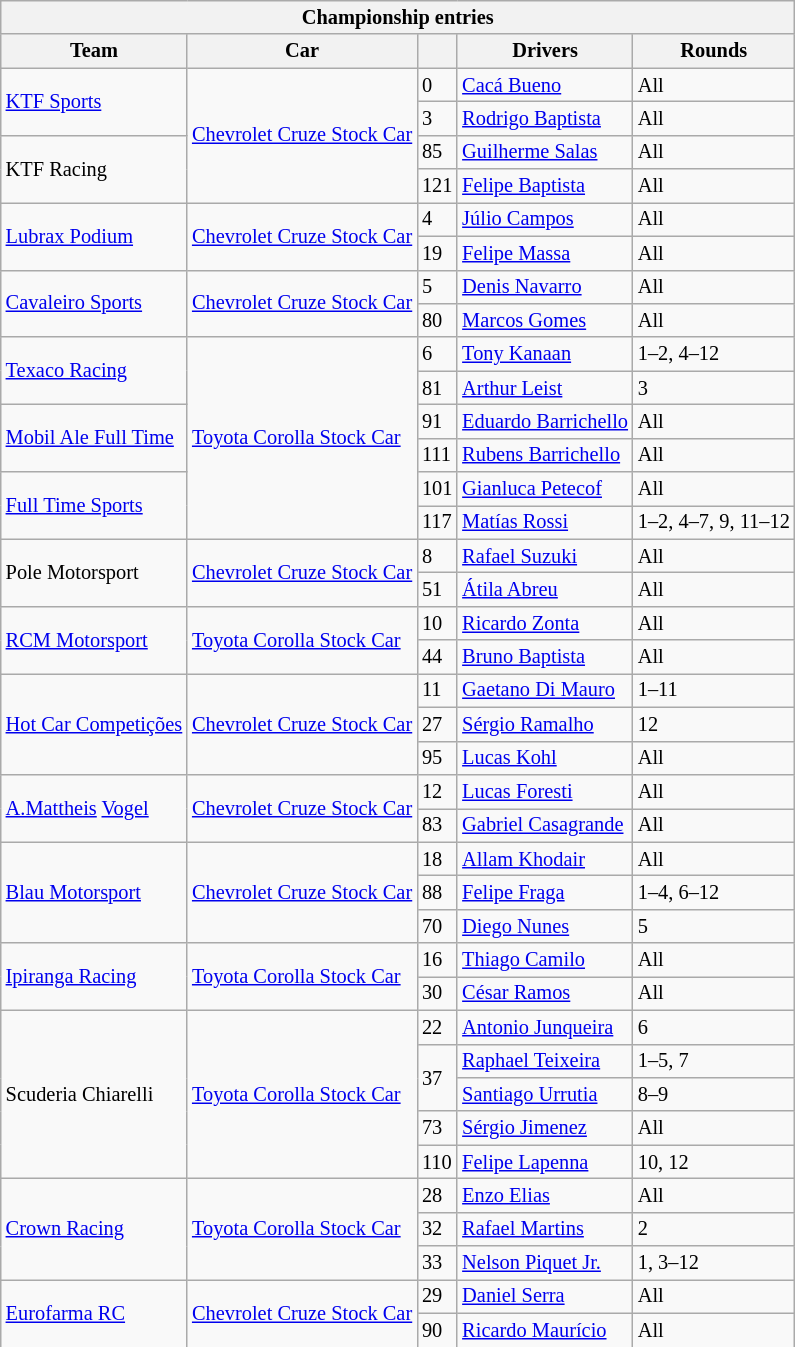<table class="wikitable" style="font-size: 85%">
<tr>
<th colspan="5">Championship entries</th>
</tr>
<tr>
<th>Team</th>
<th>Car</th>
<th></th>
<th>Drivers</th>
<th>Rounds</th>
</tr>
<tr>
<td rowspan=2><a href='#'>KTF Sports</a></td>
<td rowspan=4><a href='#'>Chevrolet Cruze Stock Car</a></td>
<td>0</td>
<td> <a href='#'>Cacá Bueno</a></td>
<td>All</td>
</tr>
<tr>
<td>3</td>
<td> <a href='#'>Rodrigo Baptista</a></td>
<td>All</td>
</tr>
<tr>
<td rowspan=2>KTF Racing</td>
<td>85</td>
<td> <a href='#'>Guilherme Salas</a></td>
<td>All</td>
</tr>
<tr>
<td>121</td>
<td> <a href='#'>Felipe Baptista</a></td>
<td>All</td>
</tr>
<tr>
<td rowspan=2><a href='#'>Lubrax Podium</a></td>
<td rowspan=2><a href='#'>Chevrolet Cruze Stock Car</a></td>
<td>4</td>
<td> <a href='#'>Júlio Campos</a></td>
<td>All</td>
</tr>
<tr>
<td>19</td>
<td> <a href='#'>Felipe Massa</a></td>
<td>All</td>
</tr>
<tr>
<td rowspan=2><a href='#'>Cavaleiro Sports</a></td>
<td rowspan=2><a href='#'>Chevrolet Cruze Stock Car</a></td>
<td>5</td>
<td> <a href='#'>Denis Navarro</a></td>
<td>All</td>
</tr>
<tr>
<td>80</td>
<td> <a href='#'>Marcos Gomes</a></td>
<td>All</td>
</tr>
<tr>
<td rowspan="2"><a href='#'>Texaco Racing</a></td>
<td rowspan="6"><a href='#'>Toyota Corolla Stock Car</a></td>
<td>6</td>
<td> <a href='#'>Tony Kanaan</a></td>
<td>1–2, 4–12</td>
</tr>
<tr>
<td>81</td>
<td> <a href='#'>Arthur Leist</a></td>
<td>3</td>
</tr>
<tr>
<td rowspan="2"><a href='#'>Mobil Ale Full Time</a></td>
<td>91</td>
<td> <a href='#'>Eduardo Barrichello</a></td>
<td>All</td>
</tr>
<tr>
<td>111</td>
<td> <a href='#'>Rubens Barrichello</a></td>
<td>All</td>
</tr>
<tr>
<td rowspan=2><a href='#'>Full Time Sports</a></td>
<td>101</td>
<td> <a href='#'>Gianluca Petecof</a></td>
<td>All</td>
</tr>
<tr>
<td>117</td>
<td> <a href='#'>Matías Rossi</a></td>
<td>1–2, 4–7, 9, 11–12</td>
</tr>
<tr>
<td rowspan=2>Pole Motorsport</td>
<td rowspan=2><a href='#'>Chevrolet Cruze Stock Car</a></td>
<td>8</td>
<td> <a href='#'>Rafael Suzuki</a></td>
<td>All</td>
</tr>
<tr>
<td>51</td>
<td> <a href='#'>Átila Abreu</a></td>
<td>All</td>
</tr>
<tr>
<td rowspan=2><a href='#'>RCM Motorsport</a></td>
<td rowspan="2"><a href='#'>Toyota Corolla Stock Car</a></td>
<td>10</td>
<td> <a href='#'>Ricardo Zonta</a></td>
<td>All</td>
</tr>
<tr>
<td>44</td>
<td> <a href='#'>Bruno Baptista</a></td>
<td>All</td>
</tr>
<tr>
<td rowspan="3"><a href='#'>Hot Car Competições</a></td>
<td rowspan="3"><a href='#'>Chevrolet Cruze Stock Car</a></td>
<td>11</td>
<td> <a href='#'>Gaetano Di Mauro</a></td>
<td>1–11</td>
</tr>
<tr>
<td>27</td>
<td> <a href='#'>Sérgio Ramalho</a></td>
<td>12</td>
</tr>
<tr>
<td>95</td>
<td> <a href='#'>Lucas Kohl</a></td>
<td>All</td>
</tr>
<tr>
<td rowspan="2"><a href='#'>A.Mattheis</a> <a href='#'>Vogel</a></td>
<td rowspan="2"><a href='#'>Chevrolet Cruze Stock Car</a></td>
<td>12</td>
<td> <a href='#'>Lucas Foresti</a></td>
<td>All</td>
</tr>
<tr>
<td>83</td>
<td> <a href='#'>Gabriel Casagrande</a></td>
<td>All</td>
</tr>
<tr>
<td rowspan="3"><a href='#'>Blau Motorsport</a></td>
<td rowspan="3"><a href='#'>Chevrolet Cruze Stock Car</a></td>
<td>18</td>
<td> <a href='#'>Allam Khodair</a></td>
<td>All</td>
</tr>
<tr>
<td>88</td>
<td> <a href='#'>Felipe Fraga</a></td>
<td>1–4, 6–12</td>
</tr>
<tr>
<td>70</td>
<td> <a href='#'>Diego Nunes</a></td>
<td>5</td>
</tr>
<tr>
<td rowspan=2><a href='#'>Ipiranga Racing</a></td>
<td rowspan="2"><a href='#'>Toyota Corolla Stock Car</a></td>
<td>16</td>
<td> <a href='#'>Thiago Camilo</a></td>
<td>All</td>
</tr>
<tr>
<td>30</td>
<td> <a href='#'>César Ramos</a></td>
<td>All</td>
</tr>
<tr>
<td rowspan="5">Scuderia Chiarelli</td>
<td rowspan="5"><a href='#'>Toyota Corolla Stock Car</a></td>
<td>22</td>
<td> <a href='#'>Antonio Junqueira</a></td>
<td>6</td>
</tr>
<tr>
<td rowspan=2>37</td>
<td> <a href='#'>Raphael Teixeira</a></td>
<td>1–5, 7</td>
</tr>
<tr>
<td> <a href='#'>Santiago Urrutia</a></td>
<td>8–9</td>
</tr>
<tr>
<td>73</td>
<td> <a href='#'>Sérgio Jimenez</a></td>
<td>All</td>
</tr>
<tr>
<td>110</td>
<td> <a href='#'>Felipe Lapenna</a></td>
<td>10, 12</td>
</tr>
<tr>
<td rowspan=3><a href='#'>Crown Racing</a></td>
<td rowspan="3"><a href='#'>Toyota Corolla Stock Car</a></td>
<td>28</td>
<td> <a href='#'>Enzo Elias</a></td>
<td>All</td>
</tr>
<tr>
<td>32</td>
<td> <a href='#'>Rafael Martins</a></td>
<td>2</td>
</tr>
<tr>
<td>33</td>
<td> <a href='#'>Nelson Piquet Jr.</a></td>
<td>1, 3–12</td>
</tr>
<tr>
<td rowspan=2><a href='#'>Eurofarma RC</a></td>
<td rowspan=2><a href='#'>Chevrolet Cruze Stock Car</a></td>
<td>29</td>
<td> <a href='#'>Daniel Serra</a></td>
<td>All</td>
</tr>
<tr>
<td>90</td>
<td> <a href='#'>Ricardo Maurício</a></td>
<td>All</td>
</tr>
<tr>
</tr>
</table>
